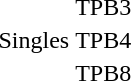<table>
<tr>
<td rowspan=3>Singles</td>
<td>TPB3</td>
<td></td>
<td></td>
<td></td>
</tr>
<tr>
<td>TPB4</td>
<td></td>
<td></td>
<td></td>
</tr>
<tr>
<td>TPB8</td>
<td></td>
<td></td>
<td></td>
</tr>
</table>
